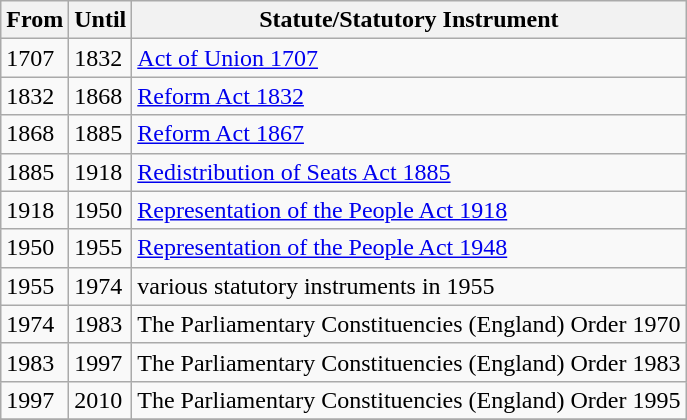<table class="wikitable">
<tr>
<th>From</th>
<th>Until</th>
<th>Statute/Statutory Instrument</th>
</tr>
<tr>
<td>1707</td>
<td>1832</td>
<td><a href='#'>Act of Union 1707</a></td>
</tr>
<tr>
<td>1832</td>
<td>1868</td>
<td><a href='#'>Reform Act 1832</a></td>
</tr>
<tr>
<td>1868</td>
<td>1885</td>
<td><a href='#'>Reform Act 1867</a></td>
</tr>
<tr>
<td>1885</td>
<td>1918</td>
<td><a href='#'>Redistribution of Seats Act 1885</a></td>
</tr>
<tr>
<td>1918</td>
<td>1950</td>
<td><a href='#'>Representation of the People Act 1918</a></td>
</tr>
<tr>
<td>1950</td>
<td>1955</td>
<td><a href='#'>Representation of the People Act 1948</a></td>
</tr>
<tr>
<td>1955</td>
<td>1974</td>
<td>various statutory instruments in 1955</td>
</tr>
<tr>
<td>1974</td>
<td>1983</td>
<td>The Parliamentary Constituencies (England) Order 1970</td>
</tr>
<tr>
<td>1983</td>
<td>1997</td>
<td>The Parliamentary Constituencies (England) Order 1983</td>
</tr>
<tr>
<td>1997</td>
<td>2010</td>
<td>The Parliamentary Constituencies (England) Order 1995</td>
</tr>
<tr>
</tr>
</table>
